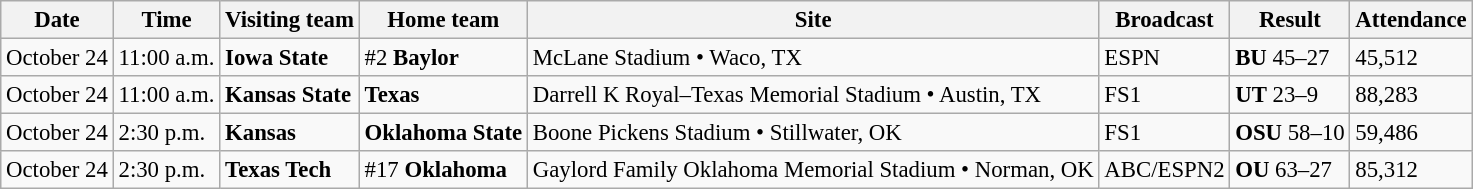<table class="wikitable" style="font-size:95%;">
<tr>
<th>Date</th>
<th>Time</th>
<th>Visiting team</th>
<th>Home team</th>
<th>Site</th>
<th>Broadcast</th>
<th>Result</th>
<th>Attendance</th>
</tr>
<tr bgcolor=>
<td>October 24</td>
<td>11:00 a.m.</td>
<td><strong>Iowa State</strong></td>
<td>#2 <strong>Baylor</strong></td>
<td>McLane Stadium • Waco, TX</td>
<td>ESPN</td>
<td><strong>BU</strong> 45–27</td>
<td>45,512</td>
</tr>
<tr bgcolor=>
<td>October 24</td>
<td>11:00 a.m.</td>
<td><strong>Kansas State</strong></td>
<td><strong>Texas</strong></td>
<td>Darrell K Royal–Texas Memorial Stadium • Austin, TX</td>
<td>FS1</td>
<td><strong>UT</strong> 23–9</td>
<td>88,283</td>
</tr>
<tr bgcolor=>
<td>October 24</td>
<td>2:30 p.m.</td>
<td><strong>Kansas</strong></td>
<td><strong>Oklahoma State</strong></td>
<td>Boone Pickens Stadium • Stillwater, OK</td>
<td>FS1</td>
<td><strong>OSU</strong> 58–10</td>
<td>59,486</td>
</tr>
<tr bgcolor=>
<td>October 24</td>
<td>2:30 p.m.</td>
<td><strong>Texas Tech</strong></td>
<td>#17 <strong>Oklahoma</strong></td>
<td>Gaylord Family Oklahoma Memorial Stadium • Norman, OK</td>
<td>ABC/ESPN2</td>
<td><strong>OU</strong> 63–27</td>
<td>85,312</td>
</tr>
</table>
